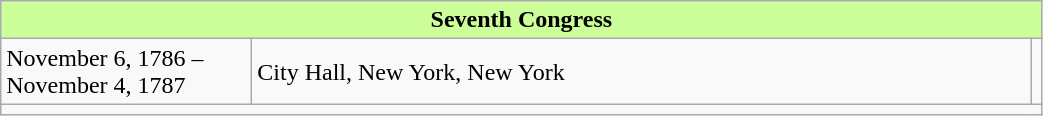<table class=wikitable>
<tr>
<th colspan=3 style="background:#ccff99;">Seventh Congress</th>
</tr>
<tr>
<td style="width: 10em;">November 6, 1786 –November 4, 1787</td>
<td style="width: 32em;">City Hall, New York, New York</td>
<td></td>
</tr>
<tr>
<td colspan=3></td>
</tr>
</table>
